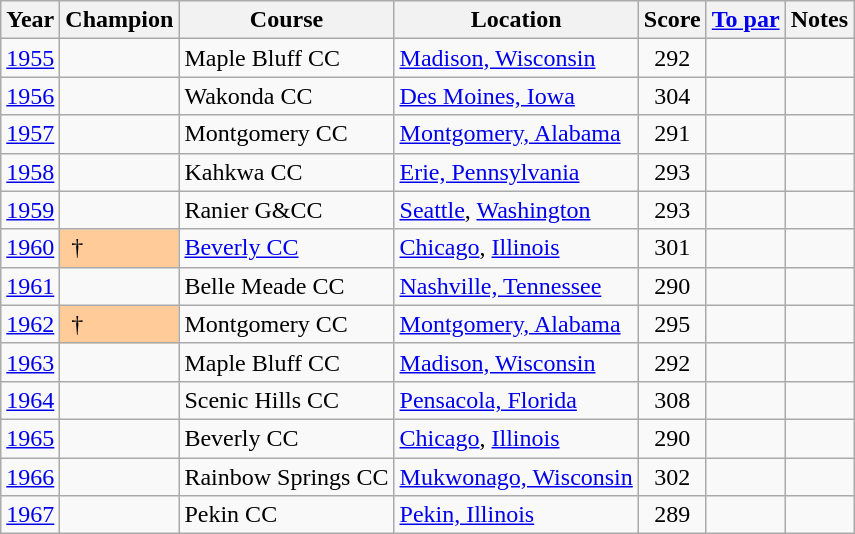<table class="sortable wikitable">
<tr>
<th>Year</th>
<th>Champion</th>
<th>Course</th>
<th>Location</th>
<th>Score</th>
<th><a href='#'>To par</a></th>
<th class="unsortable">Notes</th>
</tr>
<tr>
<td align=center><a href='#'>1955</a></td>
<td></td>
<td>Maple Bluff CC</td>
<td><a href='#'>Madison, Wisconsin</a></td>
<td align=center>292</td>
<td align=center></td>
<td align=center></td>
</tr>
<tr>
<td align=center><a href='#'>1956</a></td>
<td></td>
<td>Wakonda CC</td>
<td><a href='#'>Des Moines, Iowa</a></td>
<td align=center>304</td>
<td align=center></td>
<td align=center></td>
</tr>
<tr>
<td align=center><a href='#'>1957</a></td>
<td></td>
<td>Montgomery CC</td>
<td><a href='#'>Montgomery, Alabama</a></td>
<td align=center>291</td>
<td align=center></td>
<td align=center></td>
</tr>
<tr>
<td align=center><a href='#'>1958</a></td>
<td></td>
<td>Kahkwa CC</td>
<td><a href='#'>Erie, Pennsylvania</a></td>
<td align=center>293</td>
<td align=center></td>
<td align=center></td>
</tr>
<tr>
<td align=center><a href='#'>1959</a></td>
<td></td>
<td>Ranier G&CC</td>
<td><a href='#'>Seattle</a>, <a href='#'>Washington</a></td>
<td align=center>293</td>
<td align=center></td>
<td align=center></td>
</tr>
<tr>
<td align=center><a href='#'>1960</a></td>
<td style="background:#FFCC99;"> †</td>
<td><a href='#'>Beverly CC</a></td>
<td><a href='#'>Chicago</a>, <a href='#'>Illinois</a></td>
<td align=center>301</td>
<td align=center></td>
<td align=center></td>
</tr>
<tr>
<td align=center><a href='#'>1961</a></td>
<td></td>
<td>Belle Meade CC</td>
<td><a href='#'>Nashville, Tennessee</a></td>
<td align=center>290</td>
<td align=center></td>
<td align=center></td>
</tr>
<tr>
<td align=center><a href='#'>1962</a></td>
<td style="background:#FFCC99;"> †</td>
<td>Montgomery CC</td>
<td><a href='#'>Montgomery, Alabama</a></td>
<td align=center>295</td>
<td align=center></td>
<td align=center></td>
</tr>
<tr>
<td align=center><a href='#'>1963</a></td>
<td></td>
<td>Maple Bluff CC</td>
<td><a href='#'>Madison, Wisconsin</a></td>
<td align=center>292</td>
<td align=center></td>
<td align=center></td>
</tr>
<tr>
<td align=center><a href='#'>1964</a></td>
<td></td>
<td>Scenic Hills CC</td>
<td><a href='#'>Pensacola, Florida</a></td>
<td align=center>308</td>
<td align=center></td>
<td align=center></td>
</tr>
<tr>
<td align=center><a href='#'>1965</a></td>
<td></td>
<td>Beverly CC</td>
<td><a href='#'>Chicago</a>, <a href='#'>Illinois</a></td>
<td align=center>290</td>
<td align=center></td>
<td align=center></td>
</tr>
<tr>
<td align=center><a href='#'>1966</a></td>
<td></td>
<td>Rainbow Springs CC</td>
<td><a href='#'>Mukwonago, Wisconsin</a></td>
<td align=center>302</td>
<td align=center></td>
<td align=center></td>
</tr>
<tr>
<td align=center><a href='#'>1967</a></td>
<td></td>
<td>Pekin CC</td>
<td><a href='#'>Pekin, Illinois</a></td>
<td align=center>289</td>
<td align=center></td>
<td align=center></td>
</tr>
</table>
